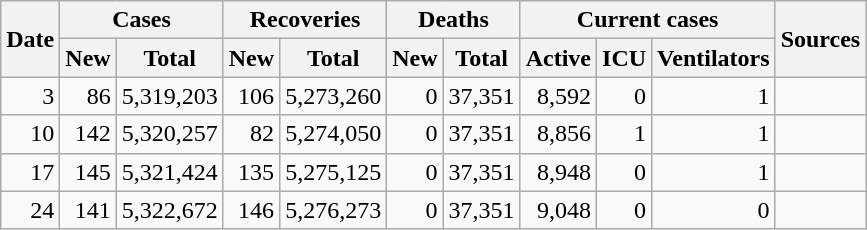<table class="wikitable sortable mw-collapsible mw-collapsed sticky-header-multi sort-under" style="text-align:right;">
<tr>
<th rowspan=2>Date</th>
<th colspan=2>Cases</th>
<th colspan=2>Recoveries</th>
<th colspan=2>Deaths</th>
<th colspan=3>Current cases</th>
<th rowspan=2 class="unsortable">Sources</th>
</tr>
<tr>
<th>New</th>
<th>Total</th>
<th>New</th>
<th>Total</th>
<th>New</th>
<th>Total</th>
<th>Active</th>
<th>ICU</th>
<th>Ventilators</th>
</tr>
<tr>
<td>3</td>
<td>86</td>
<td>5,319,203</td>
<td>106</td>
<td>5,273,260</td>
<td>0</td>
<td>37,351</td>
<td>8,592</td>
<td>0</td>
<td>1</td>
<td></td>
</tr>
<tr>
<td>10</td>
<td>142</td>
<td>5,320,257</td>
<td>82</td>
<td>5,274,050</td>
<td>0</td>
<td>37,351</td>
<td>8,856</td>
<td>1</td>
<td>1</td>
<td></td>
</tr>
<tr>
<td>17</td>
<td>145</td>
<td>5,321,424</td>
<td>135</td>
<td>5,275,125</td>
<td>0</td>
<td>37,351</td>
<td>8,948</td>
<td>0</td>
<td>1</td>
<td></td>
</tr>
<tr>
<td>24</td>
<td>141</td>
<td>5,322,672</td>
<td>146</td>
<td>5,276,273</td>
<td>0</td>
<td>37,351</td>
<td>9,048</td>
<td>0</td>
<td>0</td>
<td></td>
</tr>
</table>
